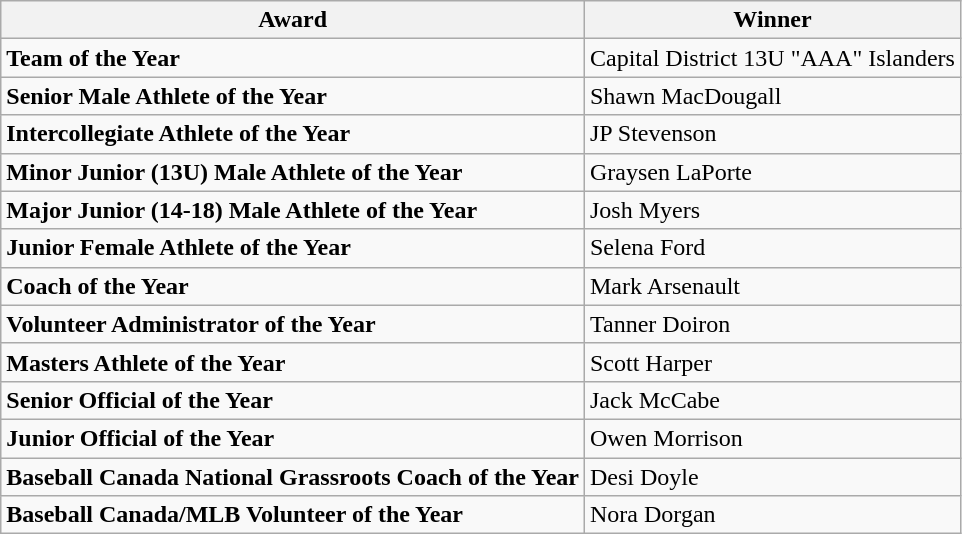<table class="wikitable">
<tr>
<th>Award</th>
<th>Winner</th>
</tr>
<tr>
<td><strong>Team of the Year</strong></td>
<td>Capital District 13U "AAA" Islanders</td>
</tr>
<tr>
<td><strong>Senior Male Athlete of the Year</strong></td>
<td>Shawn MacDougall</td>
</tr>
<tr>
<td><strong>Intercollegiate Athlete of the Year</strong></td>
<td>JP Stevenson</td>
</tr>
<tr>
<td><strong>Minor Junior (13U) Male Athlete of the Year</strong></td>
<td>Graysen LaPorte</td>
</tr>
<tr>
<td><strong>Major Junior (14-18) Male Athlete of the Year</strong></td>
<td>Josh Myers</td>
</tr>
<tr>
<td><strong>Junior Female Athlete of the Year</strong></td>
<td>Selena Ford</td>
</tr>
<tr>
<td><strong>Coach of the Year</strong></td>
<td>Mark Arsenault</td>
</tr>
<tr>
<td><strong>Volunteer Administrator of the Year</strong></td>
<td>Tanner Doiron</td>
</tr>
<tr>
<td><strong>Masters Athlete of the Year</strong></td>
<td>Scott Harper</td>
</tr>
<tr>
<td><strong>Senior Official of the Year</strong></td>
<td>Jack McCabe</td>
</tr>
<tr>
<td><strong>Junior Official of the Year</strong></td>
<td>Owen Morrison</td>
</tr>
<tr>
<td><strong>Baseball Canada National Grassroots Coach of the Year</strong></td>
<td>Desi Doyle</td>
</tr>
<tr>
<td><strong>Baseball Canada/MLB Volunteer of the Year</strong></td>
<td>Nora Dorgan</td>
</tr>
</table>
